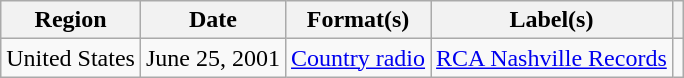<table class="wikitable">
<tr>
<th>Region</th>
<th>Date</th>
<th>Format(s)</th>
<th>Label(s)</th>
<th></th>
</tr>
<tr>
<td>United States</td>
<td>June 25, 2001</td>
<td><a href='#'>Country radio</a></td>
<td><a href='#'>RCA Nashville Records</a></td>
<td></td>
</tr>
</table>
